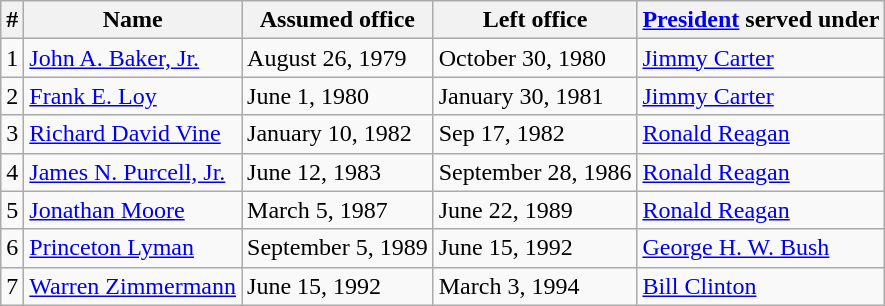<table class="wikitable">
<tr>
<th>#</th>
<th>Name</th>
<th>Assumed office</th>
<th>Left office</th>
<th><a href='#'>President</a> served under</th>
</tr>
<tr>
<td>1</td>
<td><a href='#'>John A. Baker, Jr.</a></td>
<td>August 26, 1979</td>
<td>October 30, 1980</td>
<td><a href='#'>Jimmy Carter</a></td>
</tr>
<tr>
<td>2</td>
<td><a href='#'>Frank E. Loy</a></td>
<td>June 1, 1980</td>
<td>January 30, 1981</td>
<td><a href='#'>Jimmy Carter</a></td>
</tr>
<tr>
<td>3</td>
<td><a href='#'>Richard David Vine</a></td>
<td>January 10, 1982</td>
<td>Sep 17, 1982</td>
<td><a href='#'>Ronald Reagan</a></td>
</tr>
<tr>
<td>4</td>
<td><a href='#'>James N. Purcell, Jr.</a></td>
<td>June 12, 1983</td>
<td>September 28, 1986</td>
<td><a href='#'>Ronald Reagan</a></td>
</tr>
<tr>
<td>5</td>
<td><a href='#'>Jonathan Moore</a></td>
<td>March 5, 1987</td>
<td>June 22, 1989</td>
<td><a href='#'>Ronald Reagan</a></td>
</tr>
<tr>
<td>6</td>
<td><a href='#'>Princeton Lyman</a></td>
<td>September 5, 1989</td>
<td>June 15, 1992</td>
<td><a href='#'>George H. W. Bush</a></td>
</tr>
<tr>
<td>7</td>
<td><a href='#'>Warren Zimmermann</a></td>
<td>June 15, 1992</td>
<td>March 3, 1994</td>
<td><a href='#'>Bill Clinton</a></td>
</tr>
</table>
